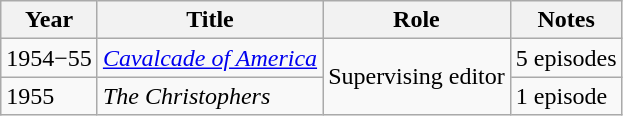<table class="wikitable">
<tr>
<th>Year</th>
<th>Title</th>
<th>Role</th>
<th>Notes</th>
</tr>
<tr>
<td>1954−55</td>
<td><em><a href='#'>Cavalcade of America</a></em></td>
<td rowspan=2>Supervising editor</td>
<td>5 episodes</td>
</tr>
<tr>
<td>1955</td>
<td><em>The Christophers</em></td>
<td>1 episode</td>
</tr>
</table>
